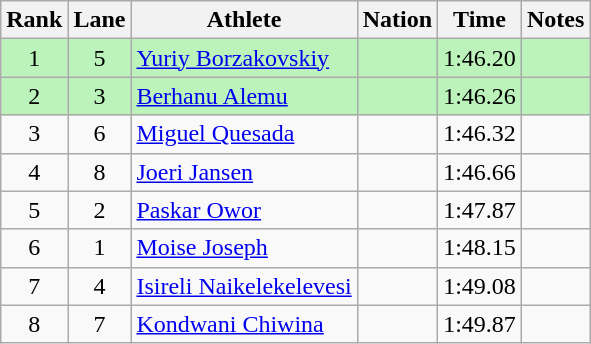<table class="wikitable sortable" style="text-align:center">
<tr>
<th>Rank</th>
<th>Lane</th>
<th>Athlete</th>
<th>Nation</th>
<th>Time</th>
<th>Notes</th>
</tr>
<tr bgcolor=bbf3bb>
<td>1</td>
<td>5</td>
<td align=left><a href='#'>Yuriy Borzakovskiy</a></td>
<td align=left></td>
<td>1:46.20</td>
<td></td>
</tr>
<tr bgcolor=bbf3bb>
<td>2</td>
<td>3</td>
<td align=left><a href='#'>Berhanu Alemu</a></td>
<td align=left></td>
<td>1:46.26</td>
<td></td>
</tr>
<tr>
<td>3</td>
<td>6</td>
<td align=left><a href='#'>Miguel Quesada</a></td>
<td align=left></td>
<td>1:46.32</td>
<td></td>
</tr>
<tr>
<td>4</td>
<td>8</td>
<td align=left><a href='#'>Joeri Jansen</a></td>
<td align=left></td>
<td>1:46.66</td>
<td></td>
</tr>
<tr>
<td>5</td>
<td>2</td>
<td align=left><a href='#'>Paskar Owor</a></td>
<td align=left></td>
<td>1:47.87</td>
<td></td>
</tr>
<tr>
<td>6</td>
<td>1</td>
<td align=left><a href='#'>Moise Joseph</a></td>
<td align=left></td>
<td>1:48.15</td>
<td></td>
</tr>
<tr>
<td>7</td>
<td>4</td>
<td align=left><a href='#'>Isireli Naikelekelevesi</a></td>
<td align=left></td>
<td>1:49.08</td>
<td></td>
</tr>
<tr>
<td>8</td>
<td>7</td>
<td align=left><a href='#'>Kondwani Chiwina</a></td>
<td align=left></td>
<td>1:49.87</td>
<td></td>
</tr>
</table>
